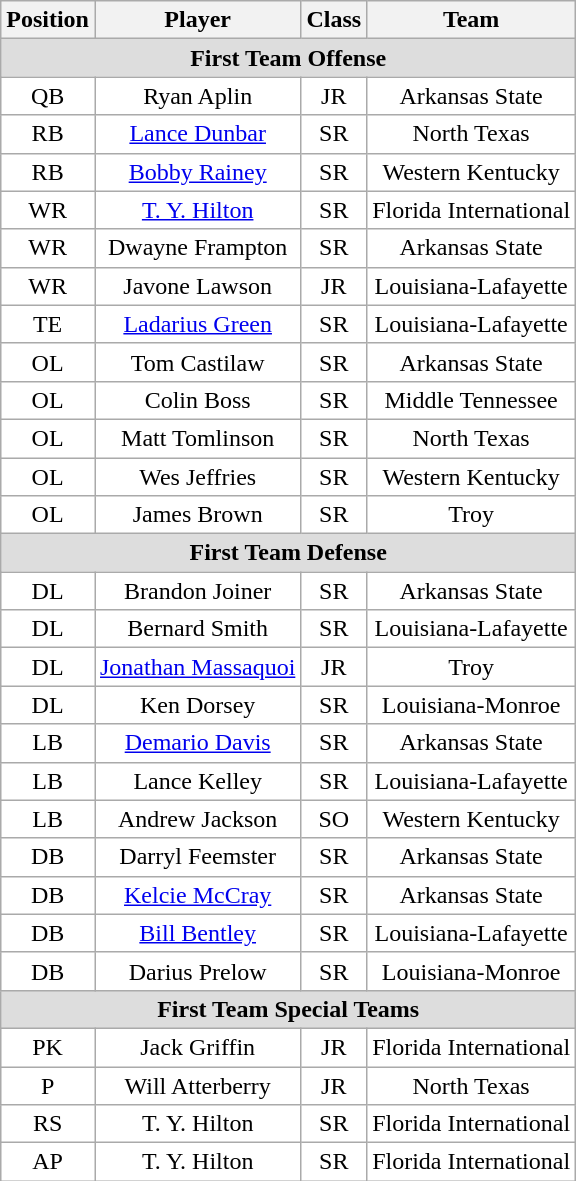<table class="wikitable sortable">
<tr>
<th>Position</th>
<th>Player</th>
<th>Class</th>
<th>Team</th>
</tr>
<tr>
<td colspan="4" style="text-align:center; background:#ddd;"><strong>First Team Offense </strong></td>
</tr>
<tr style="text-align:center;">
<td style="background:white">QB</td>
<td style="background:white">Ryan Aplin</td>
<td style="background:white">JR</td>
<td style="background:white">Arkansas State</td>
</tr>
<tr style="text-align:center;">
<td style="background:white">RB</td>
<td style="background:white"><a href='#'>Lance Dunbar</a></td>
<td style="background:white">SR</td>
<td style="background:white">North Texas</td>
</tr>
<tr style="text-align:center;">
<td style="background:white">RB</td>
<td style="background:white"><a href='#'>Bobby Rainey</a></td>
<td style="background:white">SR</td>
<td style="background:white">Western Kentucky</td>
</tr>
<tr style="text-align:center;">
<td style="background:white">WR</td>
<td style="background:white"><a href='#'>T. Y. Hilton</a></td>
<td style="background:white">SR</td>
<td style="background:white">Florida International</td>
</tr>
<tr style="text-align:center;">
<td style="background:white">WR</td>
<td style="background:white">Dwayne Frampton</td>
<td style="background:white">SR</td>
<td style="background:white">Arkansas State</td>
</tr>
<tr style="text-align:center;">
<td style="background:white">WR</td>
<td style="background:white">Javone Lawson</td>
<td style="background:white">JR</td>
<td style="background:white">Louisiana-Lafayette</td>
</tr>
<tr style="text-align:center;">
<td style="background:white">TE</td>
<td style="background:white"><a href='#'>Ladarius Green</a></td>
<td style="background:white">SR</td>
<td style="background:white">Louisiana-Lafayette</td>
</tr>
<tr style="text-align:center;">
<td style="background:white">OL</td>
<td style="background:white">Tom Castilaw</td>
<td style="background:white">SR</td>
<td style="background:white">Arkansas State</td>
</tr>
<tr style="text-align:center;">
<td style="background:white">OL</td>
<td style="background:white">Colin Boss</td>
<td style="background:white">SR</td>
<td style="background:white">Middle Tennessee</td>
</tr>
<tr style="text-align:center;">
<td style="background:white">OL</td>
<td style="background:white">Matt Tomlinson</td>
<td style="background:white">SR</td>
<td style="background:white">North Texas</td>
</tr>
<tr style="text-align:center;">
<td style="background:white">OL</td>
<td style="background:white">Wes Jeffries</td>
<td style="background:white">SR</td>
<td style="background:white">Western Kentucky</td>
</tr>
<tr style="text-align:center;">
<td style="background:white">OL</td>
<td style="background:white">James Brown</td>
<td style="background:white">SR</td>
<td style="background:white">Troy</td>
</tr>
<tr>
<td colspan="4" style="text-align:center; background:#ddd;"><strong>First Team Defense</strong></td>
</tr>
<tr style="text-align:center;">
<td style="background:white">DL</td>
<td style="background:white">Brandon Joiner</td>
<td style="background:white">SR</td>
<td style="background:white">Arkansas State</td>
</tr>
<tr style="text-align:center;">
<td style="background:white">DL</td>
<td style="background:white">Bernard Smith</td>
<td style="background:white">SR</td>
<td style="background:white">Louisiana-Lafayette</td>
</tr>
<tr style="text-align:center;">
<td style="background:white">DL</td>
<td style="background:white"><a href='#'>Jonathan Massaquoi</a></td>
<td style="background:white">JR</td>
<td style="background:white">Troy</td>
</tr>
<tr style="text-align:center;">
<td style="background:white">DL</td>
<td style="background:white">Ken Dorsey</td>
<td style="background:white">SR</td>
<td style="background:white">Louisiana-Monroe</td>
</tr>
<tr style="text-align:center;">
<td style="background:white">LB</td>
<td style="background:white"><a href='#'>Demario Davis</a></td>
<td style="background:white">SR</td>
<td style="background:white">Arkansas State</td>
</tr>
<tr style="text-align:center;">
<td style="background:white">LB</td>
<td style="background:white">Lance Kelley</td>
<td style="background:white">SR</td>
<td style="background:white">Louisiana-Lafayette</td>
</tr>
<tr style="text-align:center;">
<td style="background:white">LB</td>
<td style="background:white">Andrew Jackson</td>
<td style="background:white">SO</td>
<td style="background:white">Western Kentucky</td>
</tr>
<tr style="text-align:center;">
<td style="background:white">DB</td>
<td style="background:white">Darryl Feemster</td>
<td style="background:white">SR</td>
<td style="background:white">Arkansas State</td>
</tr>
<tr style="text-align:center;">
<td style="background:white">DB</td>
<td style="background:white"><a href='#'>Kelcie McCray</a></td>
<td style="background:white">SR</td>
<td style="background:white">Arkansas State</td>
</tr>
<tr style="text-align:center;">
<td style="background:white">DB</td>
<td style="background:white"><a href='#'>Bill Bentley</a></td>
<td style="background:white">SR</td>
<td style="background:white">Louisiana-Lafayette</td>
</tr>
<tr style="text-align:center;">
<td style="background:white">DB</td>
<td style="background:white">Darius Prelow</td>
<td style="background:white">SR</td>
<td style="background:white">Louisiana-Monroe</td>
</tr>
<tr>
<td colspan="4" style="text-align:center; background:#ddd;"><strong>First Team Special Teams</strong></td>
</tr>
<tr style="text-align:center;">
<td style="background:white">PK</td>
<td style="background:white">Jack Griffin</td>
<td style="background:white">JR</td>
<td style="background:white">Florida International</td>
</tr>
<tr style="text-align:center;">
<td style="background:white">P</td>
<td style="background:white">Will Atterberry</td>
<td style="background:white">JR</td>
<td style="background:white">North Texas</td>
</tr>
<tr style="text-align:center;">
<td style="background:white">RS</td>
<td style="background:white">T. Y. Hilton</td>
<td style="background:white">SR</td>
<td style="background:white">Florida International</td>
</tr>
<tr style="text-align:center;">
<td style="background:white">AP</td>
<td style="background:white">T. Y. Hilton</td>
<td style="background:white">SR</td>
<td style="background:white">Florida International</td>
</tr>
</table>
